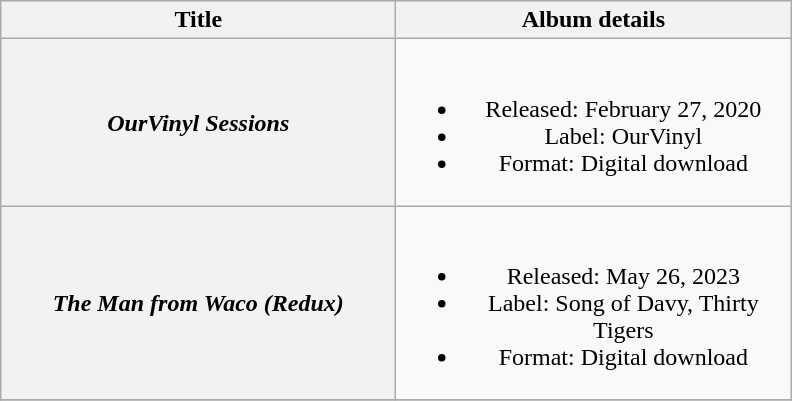<table class="wikitable plainrowheaders" style="text-align:center;">
<tr>
<th style="width:16em;">Title</th>
<th style="width:16em;">Album details</th>
</tr>
<tr>
<th scope="row"><em>OurVinyl Sessions</em></th>
<td><br><ul><li>Released: February 27, 2020</li><li>Label: OurVinyl</li><li>Format: Digital download</li></ul></td>
</tr>
<tr>
<th scope="row"><em>The Man from Waco (Redux)</em></th>
<td><br><ul><li>Released: May 26, 2023</li><li>Label: Song of Davy, Thirty Tigers</li><li>Format: Digital download</li></ul></td>
</tr>
<tr>
</tr>
</table>
